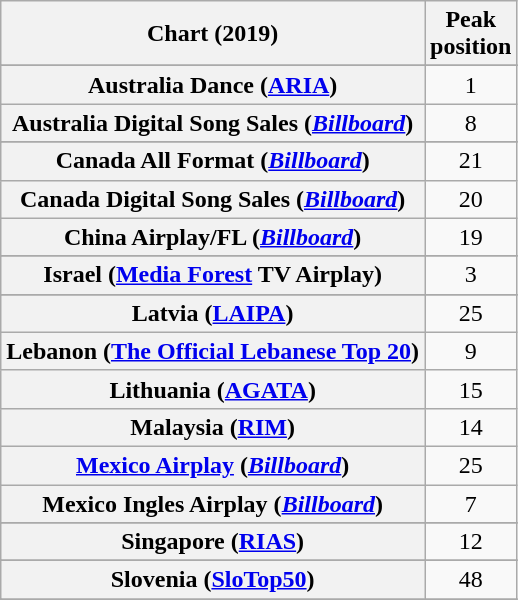<table class="wikitable sortable plainrowheaders" style="text-align:center">
<tr>
<th scope="col">Chart (2019)</th>
<th scope="col">Peak<br>position</th>
</tr>
<tr>
</tr>
<tr>
<th scope="row">Australia Dance (<a href='#'>ARIA</a>)</th>
<td>1</td>
</tr>
<tr>
<th scope="row">Australia Digital Song Sales (<em><a href='#'>Billboard</a></em>)</th>
<td>8</td>
</tr>
<tr>
</tr>
<tr>
</tr>
<tr>
</tr>
<tr>
</tr>
<tr>
<th scope="row">Canada All Format  (<em><a href='#'>Billboard</a></em>)</th>
<td>21</td>
</tr>
<tr>
<th scope="row">Canada Digital Song Sales  (<em><a href='#'>Billboard</a></em>)</th>
<td>20</td>
</tr>
<tr>
<th scope="row">China Airplay/FL (<em><a href='#'>Billboard</a></em>)</th>
<td>19</td>
</tr>
<tr>
</tr>
<tr>
</tr>
<tr>
</tr>
<tr>
</tr>
<tr>
</tr>
<tr>
<th scope="row">Israel (<a href='#'>Media Forest</a> TV Airplay)</th>
<td>3</td>
</tr>
<tr>
</tr>
<tr>
<th scope="row">Latvia (<a href='#'>LAIPA</a>)</th>
<td>25</td>
</tr>
<tr>
<th scope="row">Lebanon (<a href='#'>The Official Lebanese Top 20</a>)</th>
<td>9</td>
</tr>
<tr>
<th scope="row">Lithuania (<a href='#'>AGATA</a>)</th>
<td>15</td>
</tr>
<tr>
<th scope="row">Malaysia (<a href='#'>RIM</a>)</th>
<td>14</td>
</tr>
<tr>
<th scope="row"><a href='#'>Mexico Airplay</a> (<em><a href='#'>Billboard</a></em>)</th>
<td>25</td>
</tr>
<tr>
<th scope="row">Mexico Ingles Airplay  (<em><a href='#'>Billboard</a></em>)</th>
<td>7</td>
</tr>
<tr>
</tr>
<tr>
</tr>
<tr>
</tr>
<tr>
</tr>
<tr>
</tr>
<tr>
</tr>
<tr>
<th scope="row">Singapore (<a href='#'>RIAS</a>)</th>
<td>12</td>
</tr>
<tr>
</tr>
<tr>
<th scope="row">Slovenia (<a href='#'>SloTop50</a>)</th>
<td>48</td>
</tr>
<tr>
</tr>
<tr>
</tr>
<tr>
</tr>
<tr>
</tr>
<tr>
</tr>
<tr>
</tr>
</table>
